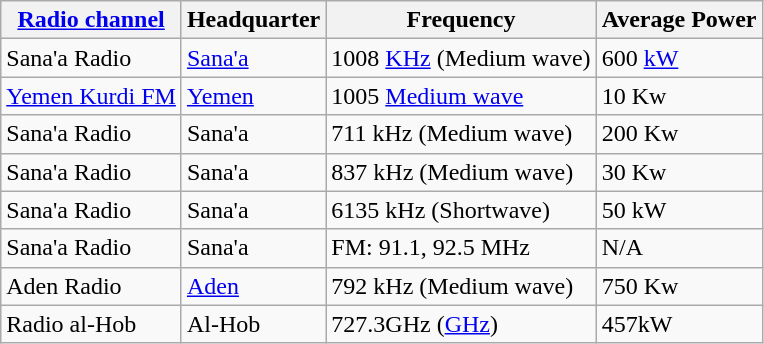<table class="wikitable" border="1">
<tr>
<th><a href='#'>Radio channel</a></th>
<th>Headquarter</th>
<th>Frequency</th>
<th>Average Power</th>
</tr>
<tr>
<td>Sana'a Radio</td>
<td><a href='#'>Sana'a</a></td>
<td>1008 <a href='#'>KHz</a> (Medium wave)</td>
<td>600 <a href='#'>kW</a></td>
</tr>
<tr>
<td><a href='#'>Yemen Kurdi FM</a></td>
<td><a href='#'>Yemen</a></td>
<td>1005 <a href='#'>Medium wave</a></td>
<td>10 Kw</td>
</tr>
<tr>
<td>Sana'a Radio</td>
<td>Sana'a</td>
<td>711 kHz (Medium wave)</td>
<td>200 Kw</td>
</tr>
<tr>
<td>Sana'a Radio</td>
<td>Sana'a</td>
<td>837 kHz (Medium wave)</td>
<td>30 Kw</td>
</tr>
<tr>
<td>Sana'a Radio</td>
<td>Sana'a</td>
<td>6135 kHz (Shortwave)</td>
<td>50 kW</td>
</tr>
<tr>
<td>Sana'a Radio</td>
<td>Sana'a</td>
<td>FM: 91.1, 92.5 MHz</td>
<td>N/A</td>
</tr>
<tr>
<td>Aden Radio</td>
<td><a href='#'>Aden</a></td>
<td>792 kHz (Medium wave)</td>
<td>750 Kw</td>
</tr>
<tr>
<td>Radio al-Hob</td>
<td>Al-Hob</td>
<td>727.3GHz (<a href='#'>GHz</a>)</td>
<td>457kW</td>
</tr>
</table>
